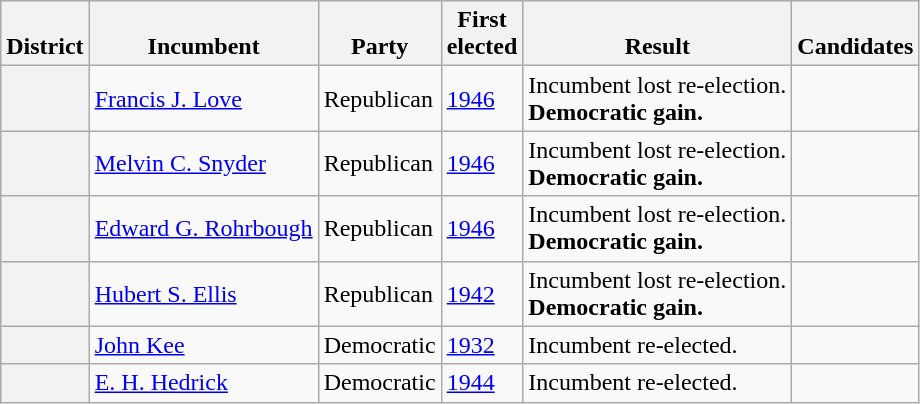<table class=wikitable>
<tr valign=bottom>
<th>District</th>
<th>Incumbent</th>
<th>Party</th>
<th>First<br>elected</th>
<th>Result</th>
<th>Candidates</th>
</tr>
<tr>
<th></th>
<td><a href='#'>Francis J. Love</a></td>
<td>Republican</td>
<td><a href='#'>1946</a></td>
<td>Incumbent lost re-election.<br><strong>Democratic gain.</strong></td>
<td nowrap></td>
</tr>
<tr>
<th></th>
<td><a href='#'>Melvin C. Snyder</a></td>
<td>Republican</td>
<td><a href='#'>1946</a></td>
<td>Incumbent lost re-election.<br><strong>Democratic gain.</strong></td>
<td nowrap></td>
</tr>
<tr>
<th></th>
<td><a href='#'>Edward G. Rohrbough</a></td>
<td>Republican</td>
<td><a href='#'>1946</a></td>
<td>Incumbent lost re-election.<br><strong>Democratic gain.</strong></td>
<td nowrap></td>
</tr>
<tr>
<th></th>
<td><a href='#'>Hubert S. Ellis</a></td>
<td>Republican</td>
<td><a href='#'>1942</a></td>
<td>Incumbent lost re-election.<br><strong>Democratic gain.</strong></td>
<td nowrap></td>
</tr>
<tr>
<th></th>
<td><a href='#'>John Kee</a></td>
<td>Democratic</td>
<td><a href='#'>1932</a></td>
<td>Incumbent re-elected.</td>
<td nowrap></td>
</tr>
<tr>
<th></th>
<td><a href='#'>E. H. Hedrick</a></td>
<td>Democratic</td>
<td><a href='#'>1944</a></td>
<td>Incumbent re-elected.</td>
<td nowrap></td>
</tr>
</table>
